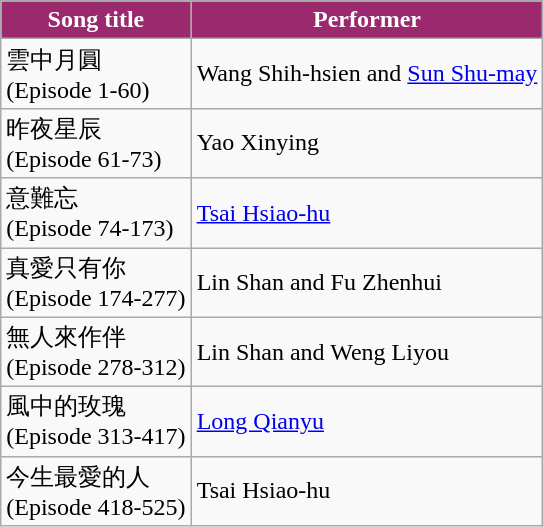<table class="wikitable">
<tr>
<th style="background:#9A296D; color:white">Song title</th>
<th style="background:#9A296D; color:white">Performer</th>
</tr>
<tr>
<td>雲中月圓<br>(Episode 1-60)</td>
<td>Wang Shih-hsien and <a href='#'>Sun Shu-may</a></td>
</tr>
<tr>
<td>昨夜星辰<br>(Episode 61-73)</td>
<td>Yao Xinying</td>
</tr>
<tr>
<td>意難忘<br>(Episode 74-173)</td>
<td><a href='#'>Tsai Hsiao-hu</a></td>
</tr>
<tr>
<td>真愛只有你<br>(Episode 174-277)</td>
<td>Lin Shan and Fu Zhenhui</td>
</tr>
<tr>
<td>無人來作伴<br>(Episode 278-312)</td>
<td>Lin Shan and Weng Liyou</td>
</tr>
<tr>
<td>風中的玫瑰<br>(Episode 313-417)</td>
<td><a href='#'>Long Qianyu</a></td>
</tr>
<tr>
<td>今生最愛的人<br>(Episode 418-525)</td>
<td>Tsai Hsiao-hu</td>
</tr>
</table>
